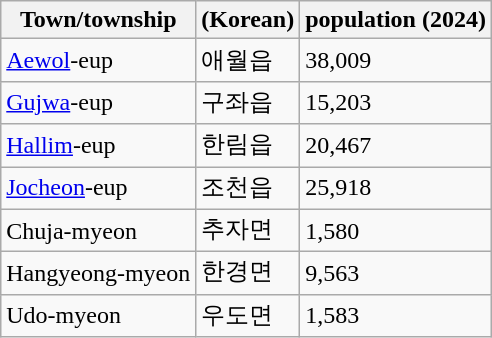<table class="wikitable">
<tr>
<th>Town/township</th>
<th>(Korean)</th>
<th>population (2024)</th>
</tr>
<tr>
<td><a href='#'>Aewol</a>-eup</td>
<td>애월읍</td>
<td>38,009</td>
</tr>
<tr>
<td><a href='#'>Gujwa</a>-eup</td>
<td>구좌읍</td>
<td>15,203</td>
</tr>
<tr>
<td><a href='#'>Hallim</a>-eup</td>
<td>한림읍</td>
<td>20,467</td>
</tr>
<tr>
<td><a href='#'>Jocheon</a>-eup</td>
<td>조천읍</td>
<td>25,918</td>
</tr>
<tr>
<td>Chuja-myeon</td>
<td>추자면</td>
<td>1,580</td>
</tr>
<tr>
<td>Hangyeong-myeon</td>
<td>한경면</td>
<td>9,563</td>
</tr>
<tr>
<td>Udo-myeon</td>
<td>우도면</td>
<td>1,583</td>
</tr>
</table>
